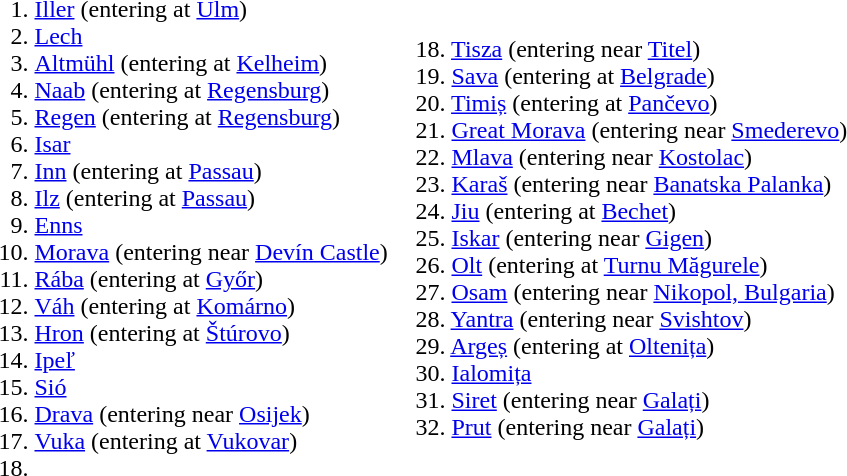<table style="width:590px;">
<tr>
<td style="width:45%;"><br><ol><li><a href='#'>Iller</a> (entering at <a href='#'>Ulm</a>)</li><li><a href='#'>Lech</a></li><li><a href='#'>Altmühl</a> (entering at <a href='#'>Kelheim</a>)</li><li><a href='#'>Naab</a> (entering at <a href='#'>Regensburg</a>)</li><li><a href='#'>Regen</a> (entering at <a href='#'>Regensburg</a>)</li><li><a href='#'>Isar</a></li><li><a href='#'>Inn</a> (entering at <a href='#'>Passau</a>)</li><li><a href='#'>Ilz</a> (entering at <a href='#'>Passau</a>)</li><li><a href='#'>Enns</a></li><li><a href='#'>Morava</a> (entering near <a href='#'>Devín Castle</a>)</li><li><a href='#'>Rába</a> (entering at <a href='#'>Győr</a>)</li><li><a href='#'>Váh</a> (entering at <a href='#'>Komárno</a>)</li><li><a href='#'>Hron</a> (entering at <a href='#'>Štúrovo</a>)</li><li><a href='#'>Ipeľ</a></li><li><a href='#'>Sió</a></li><li><a href='#'>Drava</a> (entering near <a href='#'>Osijek</a>)</li><li><a href='#'>Vuka</a> (entering at <a href='#'>Vukovar</a>)</li><li></li></ol></td>
<td style="width:45%;"><br>18. <a href='#'>Tisza</a> (entering near <a href='#'>Titel</a>)<br>
19. <a href='#'>Sava</a> (entering at <a href='#'>Belgrade</a>)<br>
20. <a href='#'>Timiș</a> (entering at <a href='#'>Pančevo</a>)<br>
21. <a href='#'>Great Morava</a> (entering near <a href='#'>Smederevo</a>)<br>
22. <a href='#'>Mlava</a> (entering near <a href='#'>Kostolac</a>)<br>
23. <a href='#'>Karaš</a> (entering near <a href='#'>Banatska Palanka</a>)<br>
24. <a href='#'>Jiu</a> (entering at <a href='#'>Bechet</a>)<br>
25. <a href='#'>Iskar</a> (entering near <a href='#'>Gigen</a>)<br>
26. <a href='#'>Olt</a> (entering at <a href='#'>Turnu Măgurele</a>)<br>
27. <a href='#'>Osam</a> (entering near <a href='#'>Nikopol, Bulgaria</a>)<br>
28. <a href='#'>Yantra</a> (entering near <a href='#'>Svishtov</a>)<br>
29. <a href='#'>Argeș</a> (entering at <a href='#'>Oltenița</a>)<br>
30. <a href='#'>Ialomița</a><br>
31. <a href='#'>Siret</a> (entering near <a href='#'>Galați</a>)<br>
32. <a href='#'>Prut</a> (entering near <a href='#'>Galați</a>)</td>
</tr>
</table>
